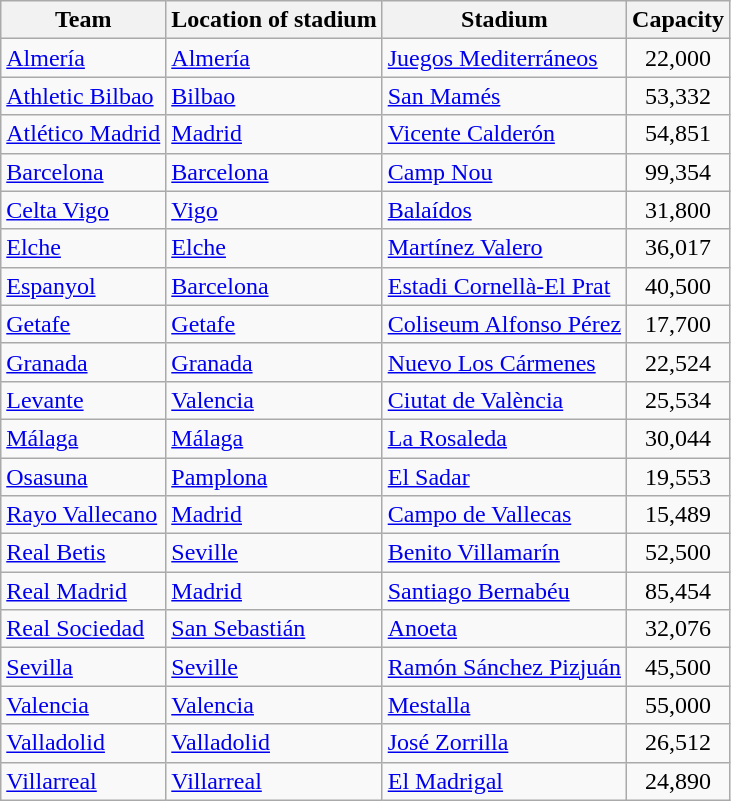<table class="wikitable sortable" style="text-align: left;">
<tr>
<th>Team</th>
<th>Location of stadium</th>
<th>Stadium</th>
<th>Capacity</th>
</tr>
<tr>
<td><a href='#'>Almería</a></td>
<td><a href='#'>Almería</a></td>
<td><a href='#'>Juegos Mediterráneos</a></td>
<td style="text-align:center;">22,000</td>
</tr>
<tr>
<td><a href='#'>Athletic Bilbao</a></td>
<td><a href='#'>Bilbao</a></td>
<td><a href='#'>San Mamés</a></td>
<td style="text-align:center;">53,332</td>
</tr>
<tr>
<td><a href='#'>Atlético Madrid</a></td>
<td><a href='#'>Madrid</a></td>
<td><a href='#'>Vicente Calderón</a></td>
<td style="text-align:center;">54,851</td>
</tr>
<tr>
<td><a href='#'>Barcelona</a></td>
<td><a href='#'>Barcelona</a></td>
<td><a href='#'>Camp Nou</a></td>
<td style="text-align:center;">99,354</td>
</tr>
<tr>
<td><a href='#'>Celta Vigo</a></td>
<td><a href='#'>Vigo</a></td>
<td><a href='#'>Balaídos</a></td>
<td style="text-align:center;">31,800</td>
</tr>
<tr>
<td><a href='#'>Elche</a></td>
<td><a href='#'>Elche</a></td>
<td><a href='#'>Martínez Valero</a></td>
<td style="text-align:center;">36,017</td>
</tr>
<tr>
<td><a href='#'>Espanyol</a></td>
<td><a href='#'>Barcelona</a></td>
<td><a href='#'>Estadi Cornellà-El Prat</a></td>
<td style="text-align:center;">40,500</td>
</tr>
<tr>
<td><a href='#'>Getafe</a></td>
<td><a href='#'>Getafe</a></td>
<td><a href='#'>Coliseum Alfonso Pérez</a></td>
<td style="text-align:center;">17,700</td>
</tr>
<tr>
<td><a href='#'>Granada</a></td>
<td><a href='#'>Granada</a></td>
<td><a href='#'>Nuevo Los Cármenes</a></td>
<td style="text-align:center;">22,524</td>
</tr>
<tr>
<td><a href='#'>Levante</a></td>
<td><a href='#'>Valencia</a></td>
<td><a href='#'>Ciutat de València</a></td>
<td style="text-align:center;">25,534</td>
</tr>
<tr>
<td><a href='#'>Málaga</a></td>
<td><a href='#'>Málaga</a></td>
<td><a href='#'>La Rosaleda</a></td>
<td style="text-align:center;">30,044</td>
</tr>
<tr>
<td><a href='#'>Osasuna</a></td>
<td><a href='#'>Pamplona</a></td>
<td><a href='#'>El Sadar</a></td>
<td style="text-align:center;">19,553</td>
</tr>
<tr>
<td><a href='#'>Rayo Vallecano</a></td>
<td><a href='#'>Madrid</a></td>
<td><a href='#'>Campo de Vallecas</a></td>
<td style="text-align:center;">15,489</td>
</tr>
<tr>
<td><a href='#'>Real Betis</a></td>
<td><a href='#'>Seville</a></td>
<td><a href='#'>Benito Villamarín</a></td>
<td style="text-align:center;">52,500</td>
</tr>
<tr>
<td><a href='#'>Real Madrid</a></td>
<td><a href='#'>Madrid</a></td>
<td><a href='#'>Santiago Bernabéu</a></td>
<td style="text-align:center;">85,454</td>
</tr>
<tr>
<td><a href='#'>Real Sociedad</a></td>
<td><a href='#'>San Sebastián</a></td>
<td><a href='#'>Anoeta</a></td>
<td style="text-align:center;">32,076</td>
</tr>
<tr>
<td><a href='#'>Sevilla</a></td>
<td><a href='#'>Seville</a></td>
<td><a href='#'>Ramón Sánchez Pizjuán</a></td>
<td style="text-align:center;">45,500</td>
</tr>
<tr>
<td><a href='#'>Valencia</a></td>
<td><a href='#'>Valencia</a></td>
<td><a href='#'>Mestalla</a></td>
<td style="text-align:center;">55,000</td>
</tr>
<tr>
<td><a href='#'>Valladolid</a></td>
<td><a href='#'>Valladolid</a></td>
<td><a href='#'>José Zorrilla</a></td>
<td style="text-align:center;">26,512</td>
</tr>
<tr>
<td><a href='#'>Villarreal</a></td>
<td><a href='#'>Villarreal</a></td>
<td><a href='#'>El Madrigal</a></td>
<td style="text-align:center;">24,890</td>
</tr>
</table>
